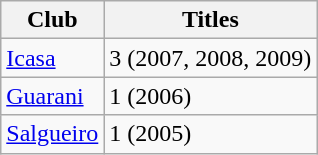<table class="wikitable sortable">
<tr>
<th>Club</th>
<th>Titles</th>
</tr>
<tr>
<td><a href='#'>Icasa</a></td>
<td>3 (2007, 2008, 2009)</td>
</tr>
<tr>
<td><a href='#'>Guarani</a></td>
<td>1 (2006)</td>
</tr>
<tr>
<td><a href='#'>Salgueiro</a></td>
<td>1 (2005)</td>
</tr>
</table>
